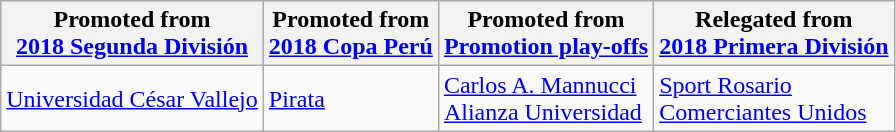<table class="wikitable">
<tr>
<th>Promoted from<br><a href='#'>2018 Segunda División</a></th>
<th>Promoted from<br><a href='#'>2018 Copa Perú</a></th>
<th>Promoted from<br><a href='#'>Promotion play-offs</a></th>
<th>Relegated from<br><a href='#'>2018 Primera División</a></th>
</tr>
<tr>
<td> <a href='#'>Universidad César Vallejo</a> </td>
<td> <a href='#'>Pirata</a> </td>
<td> <a href='#'>Carlos A. Mannucci</a> <br> <a href='#'>Alianza Universidad</a> </td>
<td> <a href='#'>Sport Rosario</a> <br> <a href='#'>Comerciantes Unidos</a> </td>
</tr>
</table>
